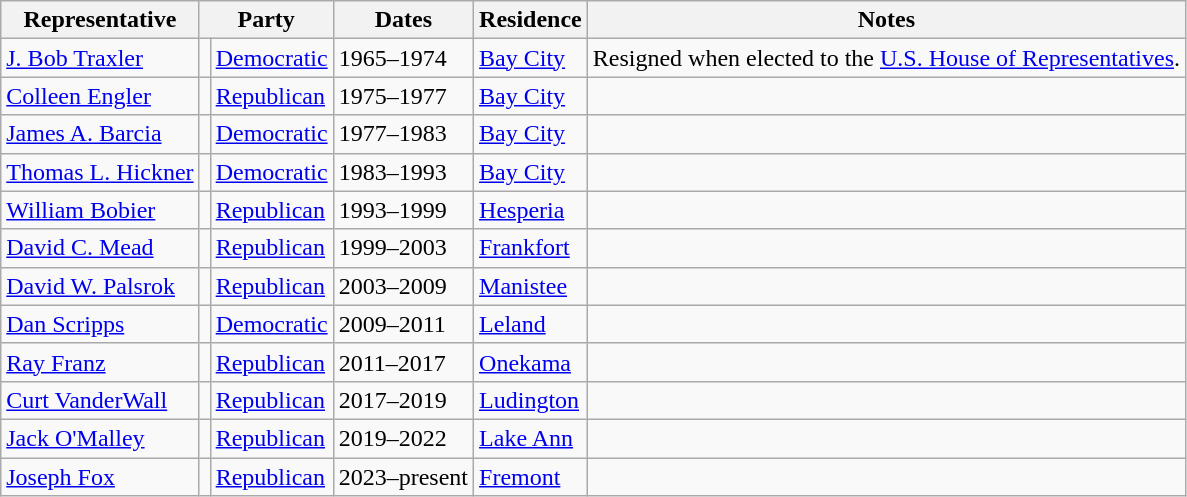<table class=wikitable>
<tr valign=bottom>
<th>Representative</th>
<th colspan="2">Party</th>
<th>Dates</th>
<th>Residence</th>
<th>Notes</th>
</tr>
<tr>
<td><a href='#'>J. Bob Traxler</a></td>
<td bgcolor=></td>
<td><a href='#'>Democratic</a></td>
<td>1965–1974</td>
<td><a href='#'>Bay City</a></td>
<td>Resigned when elected to the <a href='#'>U.S. House of Representatives</a>.</td>
</tr>
<tr>
<td><a href='#'>Colleen Engler</a></td>
<td bgcolor=></td>
<td><a href='#'>Republican</a></td>
<td>1975–1977</td>
<td><a href='#'>Bay City</a></td>
<td></td>
</tr>
<tr>
<td><a href='#'>James A. Barcia</a></td>
<td bgcolor=></td>
<td><a href='#'>Democratic</a></td>
<td>1977–1983</td>
<td><a href='#'>Bay City</a></td>
<td></td>
</tr>
<tr>
<td><a href='#'>Thomas L. Hickner</a></td>
<td bgcolor=></td>
<td><a href='#'>Democratic</a></td>
<td>1983–1993</td>
<td><a href='#'>Bay City</a></td>
<td></td>
</tr>
<tr>
<td><a href='#'>William Bobier</a></td>
<td bgcolor=></td>
<td><a href='#'>Republican</a></td>
<td>1993–1999</td>
<td><a href='#'>Hesperia</a></td>
<td></td>
</tr>
<tr>
<td><a href='#'>David C. Mead</a></td>
<td bgcolor=></td>
<td><a href='#'>Republican</a></td>
<td>1999–2003</td>
<td><a href='#'>Frankfort</a></td>
<td></td>
</tr>
<tr>
<td><a href='#'>David W. Palsrok</a></td>
<td bgcolor=></td>
<td><a href='#'>Republican</a></td>
<td>2003–2009</td>
<td><a href='#'>Manistee</a></td>
<td></td>
</tr>
<tr>
<td><a href='#'>Dan Scripps</a></td>
<td bgcolor=></td>
<td><a href='#'>Democratic</a></td>
<td>2009–2011</td>
<td><a href='#'>Leland</a></td>
<td></td>
</tr>
<tr>
<td><a href='#'>Ray Franz</a></td>
<td bgcolor=></td>
<td><a href='#'>Republican</a></td>
<td>2011–2017</td>
<td><a href='#'>Onekama</a></td>
<td></td>
</tr>
<tr>
<td><a href='#'>Curt VanderWall</a></td>
<td bgcolor=></td>
<td><a href='#'>Republican</a></td>
<td>2017–2019</td>
<td><a href='#'>Ludington</a></td>
<td></td>
</tr>
<tr>
<td><a href='#'>Jack O'Malley</a></td>
<td bgcolor=></td>
<td><a href='#'>Republican</a></td>
<td>2019–2022</td>
<td><a href='#'>Lake Ann</a></td>
<td></td>
</tr>
<tr>
<td><a href='#'>Joseph Fox</a></td>
<td bgcolor=></td>
<td><a href='#'>Republican</a></td>
<td>2023–present</td>
<td><a href='#'>Fremont</a></td>
<td></td>
</tr>
</table>
